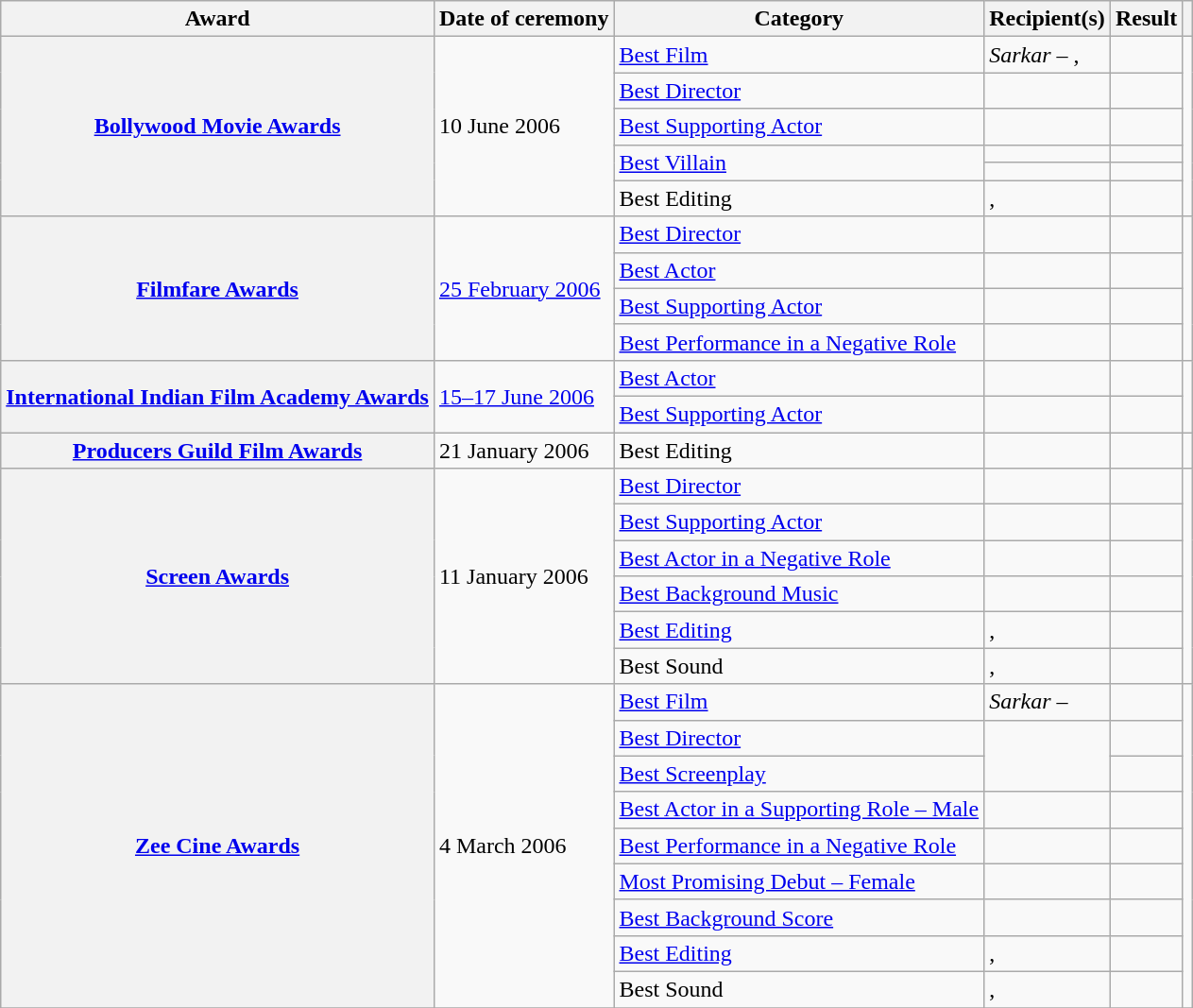<table class="wikitable plainrowheaders sortable">
<tr>
<th scope="col">Award</th>
<th scope="col">Date of ceremony</th>
<th scope="col">Category</th>
<th scope="col">Recipient(s)</th>
<th scope="col">Result</th>
<th scope="col" class="unsortable"></th>
</tr>
<tr>
<th scope="row" rowspan="6"><a href='#'>Bollywood Movie Awards</a></th>
<td rowspan="6">10 June 2006</td>
<td><a href='#'>Best Film</a></td>
<td><em>Sarkar</em> – , </td>
<td></td>
<td style="text-align:center;" rowspan="6"></td>
</tr>
<tr>
<td><a href='#'>Best Director</a></td>
<td></td>
<td></td>
</tr>
<tr>
<td><a href='#'>Best Supporting Actor</a></td>
<td></td>
<td></td>
</tr>
<tr>
<td rowspan="2"><a href='#'>Best Villain</a></td>
<td></td>
<td></td>
</tr>
<tr>
<td></td>
<td></td>
</tr>
<tr>
<td>Best Editing</td>
<td>, </td>
<td></td>
</tr>
<tr>
<th scope="row" rowspan="4"><a href='#'>Filmfare Awards</a></th>
<td rowspan="4"><a href='#'>25 February 2006</a></td>
<td><a href='#'>Best Director</a></td>
<td></td>
<td></td>
<td style="text-align:center;" rowspan="4"><br></td>
</tr>
<tr>
<td><a href='#'>Best Actor</a></td>
<td></td>
<td></td>
</tr>
<tr>
<td><a href='#'>Best Supporting Actor</a></td>
<td></td>
<td></td>
</tr>
<tr>
<td><a href='#'>Best Performance in a Negative Role</a></td>
<td></td>
<td></td>
</tr>
<tr>
<th scope="row" rowspan="2"><a href='#'>International Indian Film Academy Awards</a></th>
<td rowspan="2"><a href='#'>15–17 June 2006</a></td>
<td><a href='#'>Best Actor</a></td>
<td></td>
<td></td>
<td style="text-align:center;" rowspan="2"><br></td>
</tr>
<tr>
<td><a href='#'>Best Supporting Actor</a></td>
<td></td>
<td></td>
</tr>
<tr>
<th scope="row"><a href='#'>Producers Guild Film Awards</a></th>
<td>21 January 2006</td>
<td>Best Editing</td>
<td></td>
<td></td>
<td style="text-align:center;"></td>
</tr>
<tr>
<th scope="row" rowspan="6"><a href='#'>Screen Awards</a></th>
<td rowspan="6">11 January 2006</td>
<td><a href='#'>Best Director</a></td>
<td></td>
<td></td>
<td style="text-align:center;" rowspan="6"></td>
</tr>
<tr>
<td><a href='#'>Best Supporting Actor</a></td>
<td></td>
<td></td>
</tr>
<tr>
<td><a href='#'>Best Actor in a Negative Role</a></td>
<td></td>
<td></td>
</tr>
<tr>
<td><a href='#'>Best Background Music</a></td>
<td></td>
<td></td>
</tr>
<tr>
<td><a href='#'>Best Editing</a></td>
<td>, </td>
<td></td>
</tr>
<tr>
<td>Best Sound</td>
<td>, </td>
<td></td>
</tr>
<tr>
<th scope="row" rowspan="9"><a href='#'>Zee Cine Awards</a></th>
<td rowspan="9">4 March 2006</td>
<td><a href='#'>Best Film</a></td>
<td><em>Sarkar</em> – </td>
<td></td>
<td style="text-align:center;" rowspan="9"><br></td>
</tr>
<tr>
<td><a href='#'>Best Director</a></td>
<td rowspan="2"></td>
<td></td>
</tr>
<tr>
<td><a href='#'>Best Screenplay</a></td>
<td></td>
</tr>
<tr>
<td><a href='#'>Best Actor in a Supporting Role – Male</a></td>
<td></td>
<td></td>
</tr>
<tr>
<td><a href='#'>Best Performance in a Negative Role</a></td>
<td></td>
<td></td>
</tr>
<tr>
<td><a href='#'>Most Promising Debut – Female</a></td>
<td></td>
<td></td>
</tr>
<tr>
<td><a href='#'>Best Background Score</a></td>
<td></td>
<td></td>
</tr>
<tr>
<td><a href='#'>Best Editing</a></td>
<td>, </td>
<td></td>
</tr>
<tr>
<td>Best Sound</td>
<td>, </td>
<td></td>
</tr>
<tr>
</tr>
</table>
